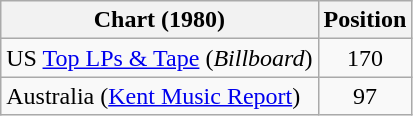<table class="wikitable">
<tr>
<th>Chart (1980)</th>
<th>Position</th>
</tr>
<tr>
<td>US <a href='#'>Top LPs & Tape</a> (<em>Billboard</em>)</td>
<td align="center">170</td>
</tr>
<tr>
<td>Australia (<a href='#'>Kent Music Report</a>)</td>
<td align="center">97</td>
</tr>
</table>
